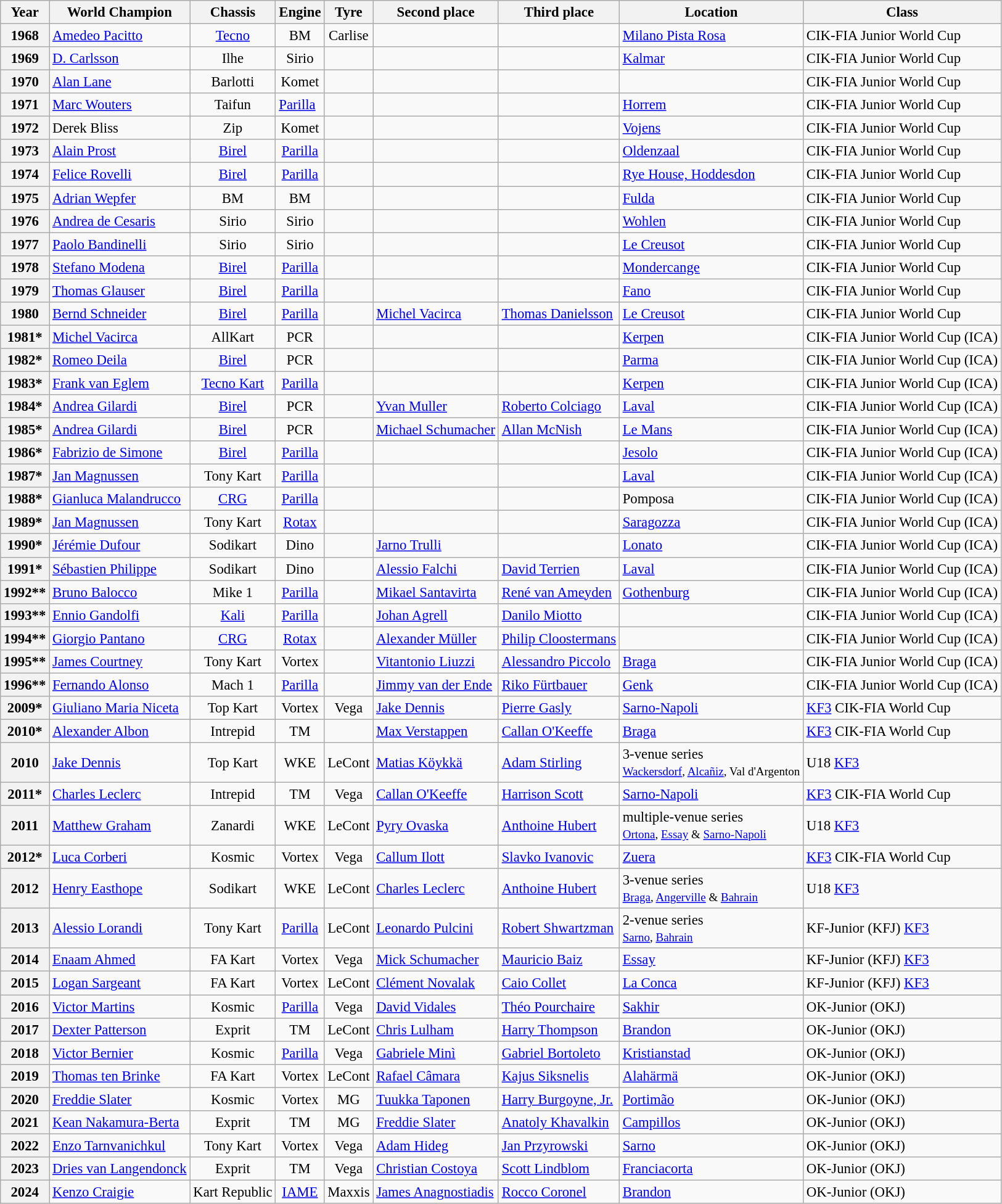<table class="wikitable" style="font-size: 95%;">
<tr>
<th>Year</th>
<th>World Champion</th>
<th>Chassis</th>
<th>Engine</th>
<th>Tyre</th>
<th>Second place</th>
<th>Third place</th>
<th>Location</th>
<th>Class</th>
</tr>
<tr>
<th>1968</th>
<td> <a href='#'>Amedeo Pacitto</a></td>
<td style="text-align:center;"><a href='#'>Tecno</a></td>
<td style="text-align:center;">BM</td>
<td style="text-align:center;">Carlise</td>
<td></td>
<td></td>
<td> <a href='#'>Milano Pista Rosa</a></td>
<td>CIK-FIA Junior World Cup</td>
</tr>
<tr>
<th>1969</th>
<td> <a href='#'>D. Carlsson</a></td>
<td style="text-align:center;">Ilhe</td>
<td style="text-align:center;">Sirio</td>
<td></td>
<td></td>
<td></td>
<td> <a href='#'>Kalmar</a></td>
<td>CIK-FIA Junior World Cup</td>
</tr>
<tr>
<th>1970</th>
<td> <a href='#'>Alan Lane</a></td>
<td style="text-align:center;">Barlotti</td>
<td style="text-align:center;">Komet</td>
<td></td>
<td></td>
<td></td>
<td></td>
<td>CIK-FIA Junior World Cup</td>
</tr>
<tr>
<th>1971</th>
<td> <a href='#'>Marc Wouters</a></td>
<td style="text-align:center;">Taifun</td>
<td><a href='#'>Parilla</a></td>
<td></td>
<td></td>
<td></td>
<td> <a href='#'>Horrem</a></td>
<td>CIK-FIA Junior World Cup</td>
</tr>
<tr>
<th>1972</th>
<td> Derek Bliss</td>
<td style="text-align:center;">Zip</td>
<td style="text-align:center;">Komet</td>
<td></td>
<td></td>
<td></td>
<td> <a href='#'>Vojens</a></td>
<td>CIK-FIA Junior World Cup</td>
</tr>
<tr>
<th>1973</th>
<td> <a href='#'>Alain Prost</a></td>
<td style="text-align:center;"><a href='#'>Birel</a></td>
<td style="text-align:center;"><a href='#'>Parilla</a></td>
<td></td>
<td></td>
<td></td>
<td> <a href='#'>Oldenzaal</a></td>
<td>CIK-FIA Junior World Cup</td>
</tr>
<tr>
<th>1974</th>
<td> <a href='#'>Felice Rovelli</a></td>
<td style="text-align:center;"><a href='#'>Birel</a></td>
<td style="text-align:center;"><a href='#'>Parilla</a></td>
<td></td>
<td></td>
<td></td>
<td> <a href='#'>Rye House, Hoddesdon</a></td>
<td>CIK-FIA Junior World Cup</td>
</tr>
<tr>
<th>1975</th>
<td> <a href='#'>Adrian Wepfer</a></td>
<td style="text-align:center;">BM</td>
<td style="text-align:center;">BM</td>
<td></td>
<td></td>
<td></td>
<td> <a href='#'>Fulda</a></td>
<td>CIK-FIA Junior World Cup</td>
</tr>
<tr>
<th>1976</th>
<td> <a href='#'>Andrea de Cesaris</a></td>
<td style="text-align:center;">Sirio</td>
<td style="text-align:center;">Sirio</td>
<td></td>
<td></td>
<td></td>
<td> <a href='#'>Wohlen</a></td>
<td>CIK-FIA Junior World Cup</td>
</tr>
<tr>
<th>1977</th>
<td> <a href='#'>Paolo Bandinelli</a></td>
<td style="text-align:center;">Sirio</td>
<td style="text-align:center;">Sirio</td>
<td></td>
<td></td>
<td></td>
<td> <a href='#'>Le Creusot</a></td>
<td>CIK-FIA Junior World Cup</td>
</tr>
<tr>
<th>1978</th>
<td> <a href='#'>Stefano Modena</a></td>
<td style="text-align:center;"><a href='#'>Birel</a></td>
<td style="text-align:center;"><a href='#'>Parilla</a></td>
<td></td>
<td></td>
<td></td>
<td> <a href='#'>Mondercange</a></td>
<td>CIK-FIA Junior World Cup</td>
</tr>
<tr>
<th>1979</th>
<td> <a href='#'>Thomas Glauser</a></td>
<td style="text-align:center;"><a href='#'>Birel</a></td>
<td style="text-align:center;"><a href='#'>Parilla</a></td>
<td></td>
<td></td>
<td></td>
<td> <a href='#'>Fano</a></td>
<td>CIK-FIA Junior World Cup</td>
</tr>
<tr>
<th>1980</th>
<td> <a href='#'>Bernd Schneider</a></td>
<td style="text-align:center;"><a href='#'>Birel</a></td>
<td style="text-align:center;"><a href='#'>Parilla</a></td>
<td></td>
<td> <a href='#'>Michel Vacirca</a></td>
<td> <a href='#'>Thomas Danielsson</a></td>
<td> <a href='#'>Le Creusot</a></td>
<td>CIK-FIA Junior World Cup</td>
</tr>
<tr>
<th>1981*</th>
<td> <a href='#'>Michel Vacirca</a></td>
<td style="text-align:center;">AllKart</td>
<td style="text-align:center;">PCR</td>
<td></td>
<td></td>
<td></td>
<td> <a href='#'>Kerpen</a></td>
<td>CIK-FIA Junior World Cup (ICA)</td>
</tr>
<tr>
<th>1982*</th>
<td> <a href='#'>Romeo Deila</a></td>
<td style="text-align:center;"><a href='#'>Birel</a></td>
<td style="text-align:center;">PCR</td>
<td></td>
<td></td>
<td></td>
<td> <a href='#'>Parma</a></td>
<td>CIK-FIA Junior World Cup (ICA)</td>
</tr>
<tr>
<th>1983*</th>
<td> <a href='#'>Frank van Eglem</a></td>
<td style="text-align:center;"><a href='#'>Tecno Kart</a></td>
<td style="text-align:center;"><a href='#'>Parilla</a></td>
<td></td>
<td></td>
<td></td>
<td> <a href='#'>Kerpen</a></td>
<td>CIK-FIA Junior World Cup (ICA)</td>
</tr>
<tr>
<th>1984*</th>
<td> <a href='#'>Andrea Gilardi</a></td>
<td style="text-align:center;"><a href='#'>Birel</a></td>
<td style="text-align:center;">PCR</td>
<td></td>
<td> <a href='#'>Yvan Muller</a></td>
<td> <a href='#'>Roberto Colciago</a></td>
<td> <a href='#'>Laval</a></td>
<td>CIK-FIA Junior World Cup (ICA)</td>
</tr>
<tr>
<th>1985*</th>
<td> <a href='#'>Andrea Gilardi</a></td>
<td style="text-align:center;"><a href='#'>Birel</a></td>
<td style="text-align:center;">PCR</td>
<td></td>
<td> <a href='#'>Michael Schumacher</a></td>
<td> <a href='#'>Allan McNish</a></td>
<td> <a href='#'>Le Mans</a></td>
<td>CIK-FIA Junior World Cup (ICA)</td>
</tr>
<tr>
<th>1986*</th>
<td> <a href='#'>Fabrizio de Simone</a></td>
<td style="text-align:center;"><a href='#'>Birel</a></td>
<td style="text-align:center;"><a href='#'>Parilla</a></td>
<td></td>
<td></td>
<td></td>
<td> <a href='#'>Jesolo</a></td>
<td>CIK-FIA Junior World Cup (ICA)</td>
</tr>
<tr>
<th>1987*</th>
<td> <a href='#'>Jan Magnussen</a></td>
<td style="text-align:center;">Tony Kart</td>
<td style="text-align:center;"><a href='#'>Parilla</a></td>
<td></td>
<td></td>
<td></td>
<td> <a href='#'>Laval</a></td>
<td>CIK-FIA Junior World Cup (ICA)</td>
</tr>
<tr>
<th>1988*</th>
<td> <a href='#'>Gianluca Malandrucco</a></td>
<td style="text-align:center;"><a href='#'>CRG</a></td>
<td style="text-align:center;"><a href='#'>Parilla</a></td>
<td></td>
<td></td>
<td></td>
<td> Pomposa</td>
<td>CIK-FIA Junior World Cup (ICA)</td>
</tr>
<tr>
<th>1989*</th>
<td> <a href='#'>Jan Magnussen</a></td>
<td style="text-align:center;">Tony Kart</td>
<td style="text-align:center;"><a href='#'>Rotax</a></td>
<td></td>
<td></td>
<td></td>
<td> <a href='#'>Saragozza</a></td>
<td>CIK-FIA Junior World Cup (ICA)</td>
</tr>
<tr>
<th>1990*</th>
<td> <a href='#'>Jérémie Dufour</a></td>
<td style="text-align:center;">Sodikart</td>
<td style="text-align:center;">Dino</td>
<td></td>
<td> <a href='#'>Jarno Trulli</a></td>
<td></td>
<td> <a href='#'>Lonato</a></td>
<td>CIK-FIA Junior World Cup (ICA)</td>
</tr>
<tr>
<th>1991*</th>
<td> <a href='#'>Sébastien Philippe</a></td>
<td style="text-align:center;">Sodikart</td>
<td style="text-align:center;">Dino</td>
<td></td>
<td> <a href='#'>Alessio Falchi</a></td>
<td> <a href='#'>David Terrien</a></td>
<td> <a href='#'>Laval</a></td>
<td>CIK-FIA Junior World Cup (ICA)</td>
</tr>
<tr>
<th>1992**</th>
<td> <a href='#'>Bruno Balocco</a></td>
<td style="text-align:center;">Mike 1</td>
<td style="text-align:center;"><a href='#'>Parilla</a></td>
<td></td>
<td> <a href='#'>Mikael Santavirta</a></td>
<td> <a href='#'>René van Ameyden</a></td>
<td> <a href='#'>Gothenburg</a></td>
<td>CIK-FIA Junior World Cup (ICA)</td>
</tr>
<tr>
<th>1993**</th>
<td> <a href='#'>Ennio Gandolfi</a></td>
<td style="text-align:center;"><a href='#'>Kali</a></td>
<td style="text-align:center;"><a href='#'>Parilla</a></td>
<td></td>
<td> <a href='#'>Johan Agrell</a></td>
<td> <a href='#'>Danilo Miotto</a></td>
<td></td>
<td>CIK-FIA Junior World Cup (ICA)</td>
</tr>
<tr>
<th>1994**</th>
<td> <a href='#'>Giorgio Pantano</a></td>
<td style="text-align:center;"><a href='#'>CRG</a></td>
<td style="text-align:center;"><a href='#'>Rotax</a></td>
<td></td>
<td> <a href='#'>Alexander Müller</a></td>
<td> <a href='#'>Philip Cloostermans</a></td>
<td></td>
<td>CIK-FIA Junior World Cup (ICA)</td>
</tr>
<tr>
<th>1995**</th>
<td> <a href='#'>James Courtney</a></td>
<td style="text-align:center;">Tony Kart</td>
<td style="text-align:center;">Vortex</td>
<td style="text-align:center;"></td>
<td> <a href='#'>Vitantonio Liuzzi</a></td>
<td> <a href='#'>Alessandro Piccolo</a></td>
<td> <a href='#'>Braga</a></td>
<td>CIK-FIA Junior World Cup (ICA)</td>
</tr>
<tr>
<th>1996**</th>
<td> <a href='#'>Fernando Alonso</a></td>
<td style="text-align:center;">Mach 1</td>
<td style="text-align:center;"><a href='#'>Parilla</a></td>
<td style="text-align:center;"></td>
<td> <a href='#'>Jimmy van der Ende</a></td>
<td> <a href='#'>Riko Fürtbauer</a></td>
<td> <a href='#'>Genk</a></td>
<td>CIK-FIA Junior World Cup (ICA)</td>
</tr>
<tr>
<th>2009*</th>
<td> <a href='#'>Giuliano Maria Niceta</a></td>
<td style="text-align:center;">Top Kart</td>
<td style="text-align:center;">Vortex</td>
<td style="text-align:center;">Vega</td>
<td> <a href='#'>Jake Dennis</a></td>
<td> <a href='#'>Pierre Gasly</a></td>
<td> <a href='#'>Sarno-Napoli</a></td>
<td><a href='#'>KF3</a> CIK-FIA World Cup</td>
</tr>
<tr>
<th>2010*</th>
<td> <a href='#'>Alexander Albon</a></td>
<td style="text-align:center;">Intrepid</td>
<td style="text-align:center;">TM</td>
<td style="text-align:center;"></td>
<td> <a href='#'>Max Verstappen</a></td>
<td> <a href='#'>Callan O'Keeffe</a></td>
<td> <a href='#'>Braga</a></td>
<td><a href='#'>KF3</a> CIK-FIA World Cup</td>
</tr>
<tr>
<th>2010</th>
<td> <a href='#'>Jake Dennis</a></td>
<td style="text-align:center;">Top Kart</td>
<td style="text-align:center;">WKE</td>
<td style="text-align:center;">LeCont</td>
<td> <a href='#'>Matias Köykkä</a></td>
<td> <a href='#'>Adam Stirling</a></td>
<td>3-venue series<br><small> <a href='#'>Wackersdorf</a>,  <a href='#'>Alcañiz</a>,  Val d'Argenton</small></td>
<td>U18 <a href='#'>KF3</a></td>
</tr>
<tr>
<th>2011*</th>
<td> <a href='#'>Charles Leclerc</a></td>
<td style="text-align:center;">Intrepid</td>
<td style="text-align:center;">TM</td>
<td style="text-align:center;">Vega</td>
<td> <a href='#'>Callan O'Keeffe</a></td>
<td> <a href='#'>Harrison Scott</a></td>
<td> <a href='#'>Sarno-Napoli</a></td>
<td><a href='#'>KF3</a> CIK-FIA World Cup</td>
</tr>
<tr>
<th>2011</th>
<td> <a href='#'>Matthew Graham</a></td>
<td style="text-align:center;">Zanardi</td>
<td style="text-align:center;">WKE</td>
<td style="text-align:center;">LeCont</td>
<td> <a href='#'>Pyry Ovaska</a></td>
<td> <a href='#'>Anthoine Hubert</a></td>
<td>multiple-venue series<br><small> <a href='#'>Ortona</a>,  <a href='#'>Essay</a> &  <a href='#'>Sarno-Napoli</a></small></td>
<td>U18 <a href='#'>KF3</a></td>
</tr>
<tr>
<th>2012*</th>
<td> <a href='#'>Luca Corberi</a></td>
<td style="text-align:center;">Kosmic</td>
<td style="text-align:center;">Vortex</td>
<td style="text-align:center;">Vega</td>
<td> <a href='#'>Callum Ilott</a></td>
<td> <a href='#'>Slavko Ivanovic</a></td>
<td> <a href='#'>Zuera</a></td>
<td><a href='#'>KF3</a> CIK-FIA World Cup</td>
</tr>
<tr>
<th>2012</th>
<td> <a href='#'>Henry Easthope</a></td>
<td style="text-align:center;">Sodikart</td>
<td style="text-align:center;">WKE</td>
<td style="text-align:center;">LeCont</td>
<td> <a href='#'>Charles Leclerc</a></td>
<td> <a href='#'>Anthoine Hubert</a></td>
<td>3-venue series<br><small> <a href='#'>Braga</a>,  <a href='#'>Angerville</a> &  <a href='#'>Bahrain</a></small></td>
<td>U18 <a href='#'>KF3</a></td>
</tr>
<tr>
<th>2013</th>
<td> <a href='#'>Alessio Lorandi</a></td>
<td style="text-align:center;">Tony Kart</td>
<td style="text-align:center;"><a href='#'>Parilla</a></td>
<td style="text-align:center;">LeCont</td>
<td> <a href='#'>Leonardo Pulcini</a></td>
<td> <a href='#'>Robert Shwartzman</a></td>
<td>2-venue series<br><small> <a href='#'>Sarno</a>,  <a href='#'>Bahrain</a></small></td>
<td>KF-Junior (KFJ) <a href='#'>KF3</a></td>
</tr>
<tr>
<th>2014</th>
<td> <a href='#'>Enaam Ahmed</a></td>
<td style="text-align:center;">FA Kart</td>
<td style="text-align:center;">Vortex</td>
<td style="text-align:center;">Vega</td>
<td> <a href='#'>Mick Schumacher</a></td>
<td> <a href='#'>Mauricio Baiz</a></td>
<td> <a href='#'>Essay</a></td>
<td>KF-Junior (KFJ) <a href='#'>KF3</a></td>
</tr>
<tr>
<th>2015</th>
<td> <a href='#'>Logan Sargeant</a></td>
<td style="text-align:center;">FA Kart</td>
<td style="text-align:center;">Vortex</td>
<td style="text-align:center;">LeCont</td>
<td> <a href='#'>Clément Novalak</a></td>
<td> <a href='#'>Caio Collet</a></td>
<td> <a href='#'>La Conca</a></td>
<td>KF-Junior (KFJ) <a href='#'>KF3</a></td>
</tr>
<tr>
<th>2016</th>
<td> <a href='#'>Victor Martins</a></td>
<td style="text-align:center;">Kosmic</td>
<td style="text-align:center;"><a href='#'>Parilla</a></td>
<td style="text-align:center;">Vega</td>
<td> <a href='#'>David Vidales</a></td>
<td> <a href='#'>Théo Pourchaire</a></td>
<td> <a href='#'>Sakhir</a></td>
<td>OK-Junior (OKJ)</td>
</tr>
<tr>
<th>2017</th>
<td> <a href='#'>Dexter Patterson</a></td>
<td style="text-align:center;">Exprit</td>
<td style="text-align:center;">TM</td>
<td style="text-align:center;">LeCont</td>
<td> <a href='#'>Chris Lulham</a></td>
<td> <a href='#'>Harry Thompson</a></td>
<td> <a href='#'>Brandon</a></td>
<td>OK-Junior (OKJ)</td>
</tr>
<tr>
<th>2018</th>
<td> <a href='#'>Victor Bernier</a></td>
<td style="text-align:center;">Kosmic</td>
<td style="text-align:center;"><a href='#'>Parilla</a></td>
<td style="text-align:center;">Vega</td>
<td> <a href='#'>Gabriele Minì</a></td>
<td> <a href='#'>Gabriel Bortoleto</a></td>
<td> <a href='#'>Kristianstad</a></td>
<td>OK-Junior (OKJ)</td>
</tr>
<tr>
<th>2019</th>
<td> <a href='#'>Thomas ten Brinke</a></td>
<td style="text-align:center;">FA Kart</td>
<td style="text-align:center;">Vortex</td>
<td style="text-align:center;">LeCont</td>
<td> <a href='#'>Rafael Câmara</a></td>
<td> <a href='#'>Kajus Siksnelis</a></td>
<td> <a href='#'>Alahärmä</a></td>
<td>OK-Junior (OKJ)</td>
</tr>
<tr>
<th>2020</th>
<td> <a href='#'>Freddie Slater</a></td>
<td style="text-align:center;">Kosmic</td>
<td style="text-align:center;">Vortex</td>
<td style="text-align:center;">MG</td>
<td> <a href='#'>Tuukka Taponen</a></td>
<td> <a href='#'>Harry Burgoyne, Jr.</a></td>
<td> <a href='#'>Portimão</a></td>
<td>OK-Junior (OKJ)</td>
</tr>
<tr>
<th>2021</th>
<td> <a href='#'>Kean Nakamura-Berta</a></td>
<td style="text-align:center;">Exprit</td>
<td style="text-align:center;">TM</td>
<td style="text-align:center;">MG</td>
<td> <a href='#'>Freddie Slater</a></td>
<td> <a href='#'>Anatoly Khavalkin</a></td>
<td> <a href='#'>Campillos</a></td>
<td>OK-Junior (OKJ)</td>
</tr>
<tr>
<th>2022</th>
<td> <a href='#'>Enzo Tarnvanichkul</a></td>
<td style="text-align:center;">Tony Kart</td>
<td style="text-align:center;">Vortex</td>
<td style="text-align:center;">Vega</td>
<td> <a href='#'>Adam Hideg</a></td>
<td> <a href='#'>Jan Przyrowski</a></td>
<td> <a href='#'>Sarno</a></td>
<td>OK-Junior (OKJ)</td>
</tr>
<tr>
<th>2023</th>
<td> <a href='#'>Dries van Langendonck</a></td>
<td style="text-align:center;">Exprit</td>
<td style="text-align:center;">TM</td>
<td style="text-align:center;">Vega</td>
<td> <a href='#'>Christian Costoya</a></td>
<td> <a href='#'>Scott Lindblom</a></td>
<td> <a href='#'>Franciacorta</a></td>
<td>OK-Junior (OKJ)</td>
</tr>
<tr>
<th>2024</th>
<td> <a href='#'>Kenzo Craigie</a></td>
<td style="text-align:center;">Kart Republic</td>
<td style="text-align:center;"><a href='#'>IAME</a></td>
<td style="text-align:ceter;">Maxxis</td>
<td> <a href='#'>James Anagnostiadis</a></td>
<td> <a href='#'>Rocco Coronel</a></td>
<td> <a href='#'>Brandon</a></td>
<td>OK-Junior (OKJ)</td>
</tr>
</table>
